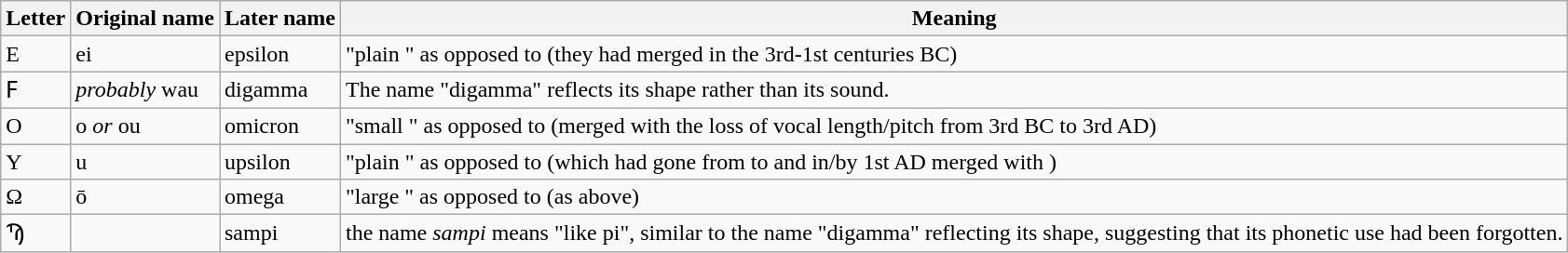<table class="wikitable">
<tr>
<th>Letter</th>
<th>Original name</th>
<th>Later name</th>
<th>Meaning</th>
</tr>
<tr>
<td>Ε</td>
<td>ei</td>
<td>epsilon</td>
<td>"plain <a href='#'></a>" as opposed to   (they had merged in the 3rd-1st centuries BC)</td>
</tr>
<tr>
<td>Ϝ</td>
<td><em>probably</em> wau</td>
<td>digamma</td>
<td>The name "digamma" reflects its shape rather than its sound.</td>
</tr>
<tr>
<td>Ο</td>
<td>o <em>or</em> ou</td>
<td>omicron</td>
<td>"small <a href='#'></a>" as opposed to   (merged with the loss of vocal length/pitch from 3rd BC to 3rd AD)</td>
</tr>
<tr>
<td>Υ</td>
<td>u</td>
<td>upsilon</td>
<td>"plain <a href='#'></a>" as opposed to   (which had gone from  to <a href='#'></a> and in/by 1st AD merged with )</td>
</tr>
<tr>
<td>Ω</td>
<td>ō</td>
<td>omega</td>
<td>"large <a href='#'></a>" as opposed to   (as above)</td>
</tr>
<tr>
<td>Ϡ</td>
<td></td>
<td>sampi</td>
<td>the name <em>sampi</em> means "like pi", similar to the name "digamma" reflecting its shape, suggesting that its phonetic use had been forgotten.</td>
</tr>
</table>
